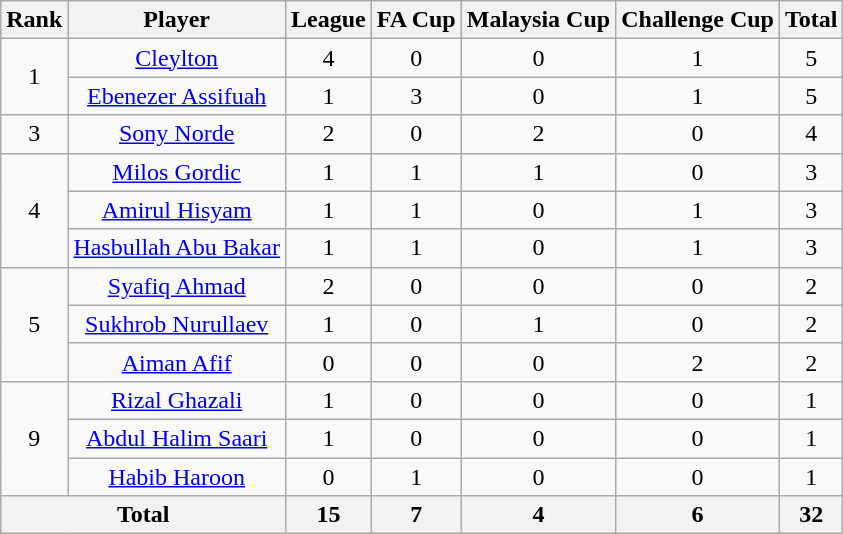<table class="wikitable" style="text-align:center;">
<tr>
<th>Rank</th>
<th>Player</th>
<th>League</th>
<th>FA Cup</th>
<th>Malaysia Cup</th>
<th>Challenge Cup</th>
<th>Total</th>
</tr>
<tr>
<td rowspan=2>1</td>
<td> <a href='#'>Cleylton</a></td>
<td>4</td>
<td>0</td>
<td>0</td>
<td>1</td>
<td>5</td>
</tr>
<tr>
<td> <a href='#'>Ebenezer Assifuah</a></td>
<td>1</td>
<td>3</td>
<td>0</td>
<td>1</td>
<td>5</td>
</tr>
<tr>
<td>3</td>
<td> <a href='#'>Sony Norde</a></td>
<td>2</td>
<td>0</td>
<td>2</td>
<td>0</td>
<td>4</td>
</tr>
<tr>
<td rowspan=3>4</td>
<td> <a href='#'>Milos Gordic</a></td>
<td>1</td>
<td>1</td>
<td>1</td>
<td>0</td>
<td>3</td>
</tr>
<tr>
<td> <a href='#'>Amirul Hisyam</a></td>
<td>1</td>
<td>1</td>
<td>0</td>
<td>1</td>
<td>3</td>
</tr>
<tr>
<td> <a href='#'>Hasbullah Abu Bakar</a></td>
<td>1</td>
<td>1</td>
<td>0</td>
<td>1</td>
<td>3</td>
</tr>
<tr>
<td rowspan=3>5</td>
<td> <a href='#'>Syafiq Ahmad</a></td>
<td>2</td>
<td>0</td>
<td>0</td>
<td>0</td>
<td>2</td>
</tr>
<tr>
<td> <a href='#'>Sukhrob Nurullaev</a></td>
<td>1</td>
<td>0</td>
<td>1</td>
<td>0</td>
<td>2</td>
</tr>
<tr>
<td> <a href='#'>Aiman Afif</a></td>
<td>0</td>
<td>0</td>
<td>0</td>
<td>2</td>
<td>2</td>
</tr>
<tr>
<td rowspan=3>9</td>
<td> <a href='#'>Rizal Ghazali</a></td>
<td>1</td>
<td>0</td>
<td>0</td>
<td>0</td>
<td>1</td>
</tr>
<tr>
<td> <a href='#'>Abdul Halim Saari</a></td>
<td>1</td>
<td>0</td>
<td>0</td>
<td>0</td>
<td>1</td>
</tr>
<tr>
<td> <a href='#'>Habib Haroon</a></td>
<td>0</td>
<td>1</td>
<td>0</td>
<td>0</td>
<td>1</td>
</tr>
<tr>
<th colspan=2>Total</th>
<th>15</th>
<th>7</th>
<th>4</th>
<th>6</th>
<th>32</th>
</tr>
</table>
